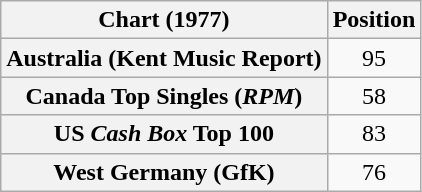<table class="wikitable sortable plainrowheaders" style="text-align:center">
<tr>
<th>Chart (1977)</th>
<th>Position</th>
</tr>
<tr>
<th scope="row">Australia (Kent Music Report)</th>
<td>95</td>
</tr>
<tr>
<th scope="row">Canada Top Singles (<em>RPM</em>)</th>
<td>58</td>
</tr>
<tr>
<th scope="row">US <em>Cash Box</em> Top 100</th>
<td>83</td>
</tr>
<tr>
<th scope="row">West Germany (GfK)</th>
<td>76</td>
</tr>
</table>
